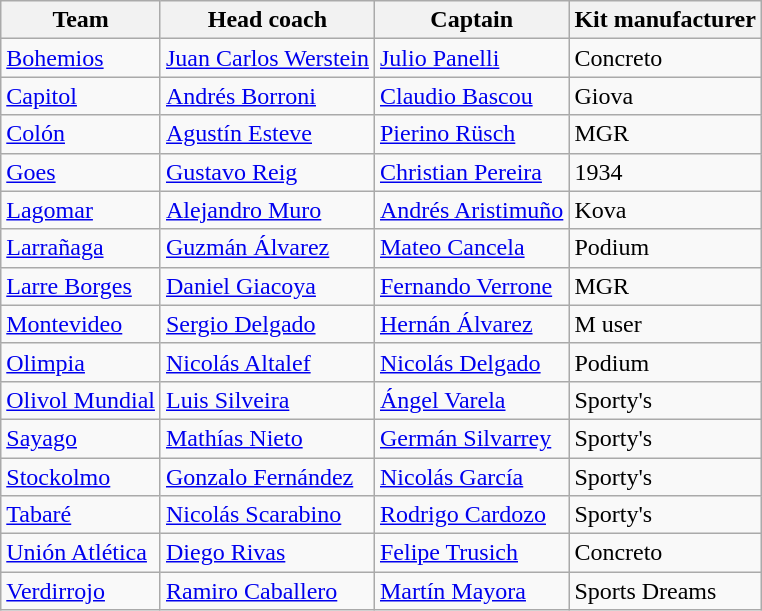<table class="wikitable sortable">
<tr>
<th>Team</th>
<th>Head coach</th>
<th>Captain</th>
<th>Kit manufacturer</th>
</tr>
<tr>
<td><a href='#'>Bohemios</a></td>
<td> <a href='#'>Juan Carlos Werstein</a></td>
<td> <a href='#'>Julio Panelli</a></td>
<td>Concreto</td>
</tr>
<tr>
<td><a href='#'>Capitol</a></td>
<td> <a href='#'>Andrés Borroni</a></td>
<td> <a href='#'>Claudio Bascou</a></td>
<td>Giova</td>
</tr>
<tr>
<td><a href='#'>Colón</a></td>
<td> <a href='#'>Agustín Esteve</a></td>
<td> <a href='#'>Pierino Rüsch</a></td>
<td>MGR</td>
</tr>
<tr>
<td><a href='#'>Goes</a></td>
<td> <a href='#'>Gustavo Reig</a></td>
<td> <a href='#'>Christian Pereira</a></td>
<td>1934</td>
</tr>
<tr>
<td><a href='#'>Lagomar</a></td>
<td> <a href='#'>Alejandro Muro</a></td>
<td> <a href='#'>Andrés Aristimuño</a></td>
<td>Kova</td>
</tr>
<tr>
<td><a href='#'>Larrañaga</a></td>
<td> <a href='#'>Guzmán Álvarez</a></td>
<td> <a href='#'>Mateo Cancela</a></td>
<td>Podium</td>
</tr>
<tr>
<td><a href='#'>Larre Borges</a></td>
<td> <a href='#'>Daniel Giacoya</a></td>
<td> <a href='#'>Fernando Verrone</a></td>
<td>MGR</td>
</tr>
<tr>
<td><a href='#'>Montevideo</a></td>
<td> <a href='#'>Sergio Delgado</a></td>
<td> <a href='#'>Hernán Álvarez</a></td>
<td>M user</td>
</tr>
<tr>
<td><a href='#'>Olimpia</a></td>
<td> <a href='#'>Nicolás Altalef</a></td>
<td> <a href='#'>Nicolás Delgado</a></td>
<td>Podium</td>
</tr>
<tr>
<td><a href='#'>Olivol Mundial</a></td>
<td> <a href='#'>Luis Silveira</a></td>
<td> <a href='#'>Ángel Varela</a></td>
<td>Sporty's</td>
</tr>
<tr>
<td><a href='#'>Sayago</a></td>
<td> <a href='#'>Mathías Nieto</a></td>
<td> <a href='#'>Germán Silvarrey</a></td>
<td>Sporty's</td>
</tr>
<tr>
<td><a href='#'>Stockolmo</a></td>
<td> <a href='#'>Gonzalo Fernández</a></td>
<td> <a href='#'>Nicolás García</a></td>
<td>Sporty's</td>
</tr>
<tr>
<td><a href='#'>Tabaré</a></td>
<td> <a href='#'>Nicolás Scarabino</a></td>
<td> <a href='#'>Rodrigo Cardozo</a></td>
<td>Sporty's</td>
</tr>
<tr>
<td><a href='#'>Unión Atlética</a></td>
<td> <a href='#'>Diego Rivas</a></td>
<td> <a href='#'>Felipe Trusich</a></td>
<td>Concreto</td>
</tr>
<tr>
<td><a href='#'>Verdirrojo</a></td>
<td> <a href='#'>Ramiro Caballero</a></td>
<td> <a href='#'>Martín Mayora</a></td>
<td>Sports Dreams</td>
</tr>
</table>
